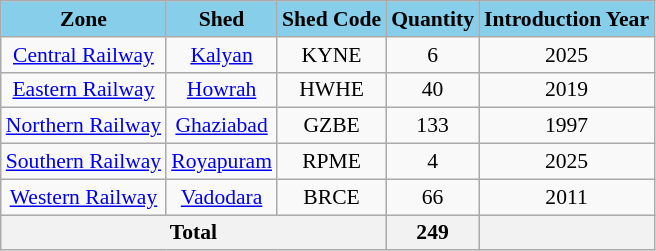<table class="wikitable sortable" style="text-align:center; font-size: 90%;">
<tr>
<th style="background: skyblue; text-align:center">Zone</th>
<th style="background: skyblue; text-align:center">Shed</th>
<th style="background: skyblue; text-align:center">Shed Code</th>
<th colspan="1" style="background: skyblue; text-align:center">Quantity</th>
<th style="background: skyblue; text-align:center">Introduction Year</th>
</tr>
<tr>
<td><a href='#'>Central Railway</a></td>
<td><a href='#'>Kalyan</a></td>
<td>KYNE</td>
<td>6</td>
<td>2025</td>
</tr>
<tr>
<td><a href='#'>Eastern Railway</a></td>
<td><a href='#'>Howrah</a></td>
<td>HWHE</td>
<td>40</td>
<td>2019</td>
</tr>
<tr>
<td><a href='#'>Northern Railway</a></td>
<td><a href='#'>Ghaziabad</a></td>
<td>GZBE</td>
<td>133</td>
<td>1997</td>
</tr>
<tr>
<td><a href='#'>Southern Railway</a></td>
<td><a href='#'>Royapuram</a></td>
<td>RPME</td>
<td>4</td>
<td>2025</td>
</tr>
<tr>
<td><a href='#'>Western Railway</a></td>
<td><a href='#'>Vadodara</a></td>
<td>BRCE</td>
<td>66</td>
<td>2011</td>
</tr>
<tr>
<th colspan="3">Total</th>
<th>249</th>
<th></th>
</tr>
</table>
